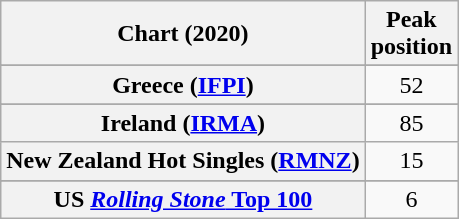<table class="wikitable sortable plainrowheaders" style="text-align:center">
<tr>
<th scope="col">Chart (2020)</th>
<th scope="col">Peak<br>position</th>
</tr>
<tr>
</tr>
<tr>
<th scope="row">Greece (<a href='#'>IFPI</a>)</th>
<td>52</td>
</tr>
<tr>
</tr>
<tr>
<th scope="row">Ireland (<a href='#'>IRMA</a>)</th>
<td>85</td>
</tr>
<tr>
<th scope="row">New Zealand Hot Singles (<a href='#'>RMNZ</a>)</th>
<td>15</td>
</tr>
<tr>
</tr>
<tr>
</tr>
<tr>
</tr>
<tr>
</tr>
<tr>
<th scope="row">US <a href='#'><em>Rolling Stone</em> Top 100</a></th>
<td>6</td>
</tr>
</table>
